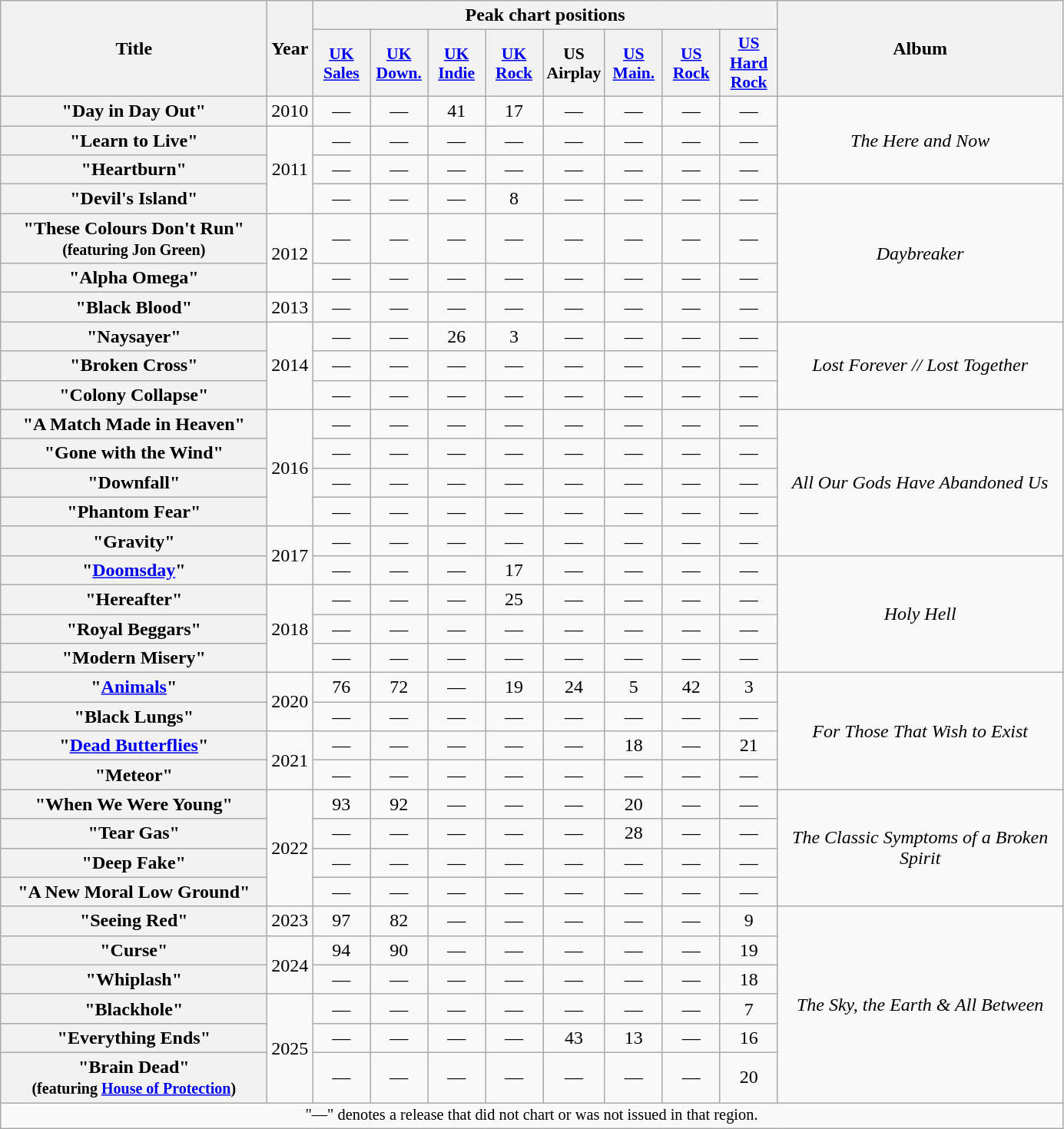<table class="wikitable plainrowheaders" style="text-align:center;">
<tr>
<th scope="col" rowspan="2" style="width:14em;">Title</th>
<th scope="col" rowspan="2">Year</th>
<th scope="col" colspan="8">Peak chart positions</th>
<th scope="col" rowspan="2" style="width:15em;">Album</th>
</tr>
<tr>
<th scope="col" style="width:3em;font-size:90%;"><a href='#'>UK Sales</a> <br></th>
<th scope="col" style="width:3em;font-size:90%;"><a href='#'>UK Down.</a> <br></th>
<th scope="col" style="width:3em;font-size:90%;"><a href='#'>UK Indie</a> <br></th>
<th scope="col" style="width:3em;font-size:90%;"><a href='#'>UK<br>Rock</a> <br></th>
<th scope="col" style="width:3em;font-size:90%;">US Airplay</th>
<th scope="col" style="width:3em;font-size:90%;"><a href='#'>US<br>Main.</a><br></th>
<th scope="col" style="width:3em;font-size:90%;"><a href='#'>US<br>Rock</a><br></th>
<th scope="col" style="width:3em;font-size:90%;"><a href='#'>US<br>Hard Rock</a><br></th>
</tr>
<tr>
<th scope="row">"Day in Day Out"</th>
<td>2010</td>
<td>—</td>
<td>—</td>
<td>41</td>
<td>17</td>
<td>—</td>
<td>—</td>
<td>—</td>
<td>—</td>
<td rowspan="3"><em>The Here and Now</em></td>
</tr>
<tr>
<th scope="row">"Learn to Live"</th>
<td rowspan="3">2011</td>
<td>—</td>
<td>—</td>
<td>—</td>
<td>—</td>
<td>—</td>
<td>—</td>
<td>—</td>
<td>—</td>
</tr>
<tr>
<th scope="row">"Heartburn"</th>
<td>—</td>
<td>—</td>
<td>—</td>
<td>—</td>
<td>—</td>
<td>—</td>
<td>—</td>
<td>—</td>
</tr>
<tr>
<th scope="row">"Devil's Island"</th>
<td>—</td>
<td>—</td>
<td>—</td>
<td>8</td>
<td>—</td>
<td>—</td>
<td>—</td>
<td>—</td>
<td rowspan="4"><em>Daybreaker</em></td>
</tr>
<tr>
<th scope="row">"These Colours Don't Run"<br><small>(featuring Jon Green)</small></th>
<td rowspan="2">2012</td>
<td>—</td>
<td>—</td>
<td>—</td>
<td>—</td>
<td>—</td>
<td>—</td>
<td>—</td>
<td>—</td>
</tr>
<tr>
<th scope="row">"Alpha Omega"</th>
<td>—</td>
<td>—</td>
<td>—</td>
<td>—</td>
<td>—</td>
<td>—</td>
<td>—</td>
<td>—</td>
</tr>
<tr>
<th scope="row">"Black Blood"</th>
<td>2013</td>
<td>—</td>
<td>—</td>
<td>—</td>
<td>—</td>
<td>—</td>
<td>—</td>
<td>—</td>
<td>—</td>
</tr>
<tr>
<th scope="row">"Naysayer"</th>
<td rowspan="3">2014</td>
<td>—</td>
<td>—</td>
<td>26</td>
<td>3</td>
<td>—</td>
<td>—</td>
<td>—</td>
<td>—</td>
<td rowspan="3"><em>Lost Forever // Lost Together</em></td>
</tr>
<tr>
<th scope="row">"Broken Cross"</th>
<td>—</td>
<td>—</td>
<td>—</td>
<td>—</td>
<td>—</td>
<td>—</td>
<td>—</td>
<td>—</td>
</tr>
<tr>
<th scope="row">"Colony Collapse"</th>
<td>—</td>
<td>—</td>
<td>—</td>
<td>—</td>
<td>—</td>
<td>—</td>
<td>—</td>
<td>—</td>
</tr>
<tr>
<th scope="row">"A Match Made in Heaven"</th>
<td rowspan="4">2016</td>
<td>—</td>
<td>—</td>
<td>—</td>
<td>—</td>
<td>—</td>
<td>—</td>
<td>—</td>
<td>—</td>
<td rowspan="5"><em>All Our Gods Have Abandoned Us</em></td>
</tr>
<tr>
<th scope="row">"Gone with the Wind"</th>
<td>—</td>
<td>—</td>
<td>—</td>
<td>—</td>
<td>—</td>
<td>—</td>
<td>—</td>
<td>—</td>
</tr>
<tr>
<th scope="row">"Downfall"</th>
<td>—</td>
<td>—</td>
<td>—</td>
<td>—</td>
<td>—</td>
<td>—</td>
<td>—</td>
<td>—</td>
</tr>
<tr>
<th scope="row">"Phantom Fear"</th>
<td>—</td>
<td>—</td>
<td>—</td>
<td>—</td>
<td>—</td>
<td>—</td>
<td>—</td>
<td>—</td>
</tr>
<tr>
<th scope="row">"Gravity"</th>
<td rowspan="2">2017</td>
<td>—</td>
<td>—</td>
<td>—</td>
<td>—</td>
<td>—</td>
<td>—</td>
<td>—</td>
<td>—</td>
</tr>
<tr>
<th scope="row">"<a href='#'>Doomsday</a>"</th>
<td>—</td>
<td>—</td>
<td>—</td>
<td>17</td>
<td>—</td>
<td>—</td>
<td>—</td>
<td>—</td>
<td rowspan="4"><em>Holy Hell</em></td>
</tr>
<tr>
<th scope="row">"Hereafter"</th>
<td rowspan="3">2018</td>
<td>—</td>
<td>—</td>
<td>—</td>
<td>25</td>
<td>—</td>
<td>—</td>
<td>—</td>
<td>—</td>
</tr>
<tr>
<th scope="row">"Royal Beggars"</th>
<td>—</td>
<td>—</td>
<td>—</td>
<td>—</td>
<td>—</td>
<td>—</td>
<td>—</td>
<td>—</td>
</tr>
<tr>
<th scope="row">"Modern Misery"</th>
<td>—</td>
<td>—</td>
<td>—</td>
<td>—</td>
<td>—</td>
<td>—</td>
<td>—</td>
<td>—</td>
</tr>
<tr>
<th scope="row">"<a href='#'>Animals</a>"</th>
<td rowspan="2">2020</td>
<td>76</td>
<td>72</td>
<td>—</td>
<td>19</td>
<td>24</td>
<td>5</td>
<td>42</td>
<td>3</td>
<td rowspan="4"><em>For Those That Wish to Exist</em></td>
</tr>
<tr>
<th scope="row">"Black Lungs"</th>
<td>—</td>
<td>—</td>
<td>—</td>
<td>—</td>
<td>—</td>
<td>—</td>
<td>—</td>
<td>—</td>
</tr>
<tr>
<th scope="row">"<a href='#'>Dead Butterflies</a>"</th>
<td rowspan="2">2021</td>
<td>—</td>
<td>—</td>
<td>—</td>
<td>—</td>
<td>—</td>
<td>18</td>
<td>—</td>
<td>21</td>
</tr>
<tr>
<th scope="row">"Meteor"</th>
<td>—</td>
<td>—</td>
<td>—</td>
<td>—</td>
<td>—</td>
<td>—</td>
<td>—</td>
<td>—</td>
</tr>
<tr>
<th scope="row">"When We Were Young"</th>
<td rowspan="4">2022</td>
<td>93</td>
<td>92</td>
<td>—</td>
<td>—</td>
<td>—</td>
<td>20</td>
<td>—</td>
<td>—</td>
<td rowspan="4"><em>The Classic Symptoms of a Broken Spirit</em></td>
</tr>
<tr>
<th scope="row">"Tear Gas"</th>
<td>—</td>
<td>—</td>
<td>—</td>
<td>—</td>
<td>—</td>
<td>28</td>
<td>—</td>
<td>—</td>
</tr>
<tr>
<th scope="row">"Deep Fake"</th>
<td>—</td>
<td>—</td>
<td>—</td>
<td>—</td>
<td>—</td>
<td>—</td>
<td>—</td>
<td>—</td>
</tr>
<tr>
<th scope="row">"A New Moral Low Ground"</th>
<td>—</td>
<td>—</td>
<td>—</td>
<td>—</td>
<td>—</td>
<td>—</td>
<td>—</td>
<td>—</td>
</tr>
<tr>
<th scope="row">"Seeing Red"</th>
<td>2023</td>
<td>97</td>
<td>82</td>
<td>—</td>
<td>—</td>
<td>—</td>
<td>—</td>
<td>—</td>
<td>9</td>
<td rowspan="6"><em>The Sky, the Earth & All Between</em></td>
</tr>
<tr>
<th scope="row">"Curse"</th>
<td rowspan="2">2024</td>
<td>94</td>
<td>90</td>
<td>—</td>
<td>—</td>
<td>—</td>
<td>—</td>
<td>—</td>
<td>19</td>
</tr>
<tr>
<th scope="row">"Whiplash"</th>
<td>—</td>
<td>—</td>
<td>—</td>
<td>—</td>
<td>—</td>
<td>—</td>
<td>—</td>
<td>18</td>
</tr>
<tr>
<th scope="row">"Blackhole"</th>
<td rowspan="3">2025</td>
<td>—</td>
<td>—</td>
<td>—</td>
<td>—</td>
<td>—</td>
<td>—</td>
<td>—</td>
<td>7</td>
</tr>
<tr>
<th scope="row">"Everything Ends"</th>
<td>—</td>
<td>—</td>
<td>—</td>
<td>—</td>
<td>43</td>
<td>13</td>
<td>—</td>
<td>16</td>
</tr>
<tr>
<th scope="row">"Brain Dead"<br><small>(featuring <a href='#'>House of Protection</a>)</small></th>
<td>—</td>
<td>—</td>
<td>—</td>
<td>—</td>
<td>—</td>
<td>—</td>
<td>—</td>
<td>20</td>
</tr>
<tr>
<td align="center" colspan="11" style="font-size: 85%">"—" denotes a release that did not chart or was not issued in that region.</td>
</tr>
</table>
